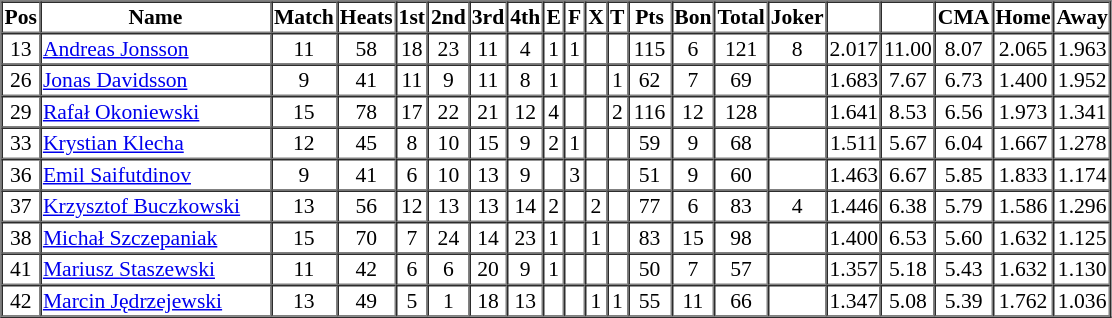<table class=sortable border=1 cellspacing=0 style="font-size: 90%">
<tr>
<th class="unsortable" width=20px>Pos</th>
<th width=150px>Name</th>
<th width=px>Match</th>
<th width=px>Heats</th>
<th width=15px>1st</th>
<th width=15px>2nd</th>
<th width=15px>3rd</th>
<th width=15px>4th</th>
<th width=10px>E</th>
<th width=10px>F</th>
<th width=10px>X</th>
<th width=10px>T</th>
<th width=25px>Pts</th>
<th width=20px>Bon</th>
<th width=25px>Total</th>
<th width=25px>Joker</th>
<th width=30px></th>
<th width=30px></th>
<th width=30px>CMA</th>
<th width=30px>Home</th>
<th width=30px>Away</th>
</tr>
<tr align=center>
<td>13</td>
<td align=left> <a href='#'>Andreas Jonsson</a></td>
<td>11</td>
<td>58</td>
<td>18</td>
<td>23</td>
<td>11</td>
<td>4</td>
<td>1</td>
<td>1</td>
<td></td>
<td></td>
<td>115</td>
<td>6</td>
<td>121</td>
<td>8</td>
<td>2.017</td>
<td>11.00</td>
<td>8.07</td>
<td>2.065</td>
<td>1.963</td>
</tr>
<tr align=center>
<td>26</td>
<td align=left> <a href='#'>Jonas Davidsson</a></td>
<td>9</td>
<td>41</td>
<td>11</td>
<td>9</td>
<td>11</td>
<td>8</td>
<td>1</td>
<td></td>
<td></td>
<td>1</td>
<td>62</td>
<td>7</td>
<td>69</td>
<td></td>
<td>1.683</td>
<td>7.67</td>
<td>6.73</td>
<td>1.400</td>
<td>1.952</td>
</tr>
<tr align=center>
<td>29</td>
<td align=left> <a href='#'>Rafał Okoniewski</a></td>
<td>15</td>
<td>78</td>
<td>17</td>
<td>22</td>
<td>21</td>
<td>12</td>
<td>4</td>
<td></td>
<td></td>
<td>2</td>
<td>116</td>
<td>12</td>
<td>128</td>
<td></td>
<td>1.641</td>
<td>8.53</td>
<td>6.56</td>
<td>1.973</td>
<td>1.341</td>
</tr>
<tr align=center>
<td>33</td>
<td align=left> <a href='#'>Krystian Klecha</a></td>
<td>12</td>
<td>45</td>
<td>8</td>
<td>10</td>
<td>15</td>
<td>9</td>
<td>2</td>
<td>1</td>
<td></td>
<td></td>
<td>59</td>
<td>9</td>
<td>68</td>
<td></td>
<td>1.511</td>
<td>5.67</td>
<td>6.04</td>
<td>1.667</td>
<td>1.278</td>
</tr>
<tr align=center>
<td>36</td>
<td align=left> <a href='#'>Emil Saifutdinov</a></td>
<td>9</td>
<td>41</td>
<td>6</td>
<td>10</td>
<td>13</td>
<td>9</td>
<td></td>
<td>3</td>
<td></td>
<td></td>
<td>51</td>
<td>9</td>
<td>60</td>
<td></td>
<td>1.463</td>
<td>6.67</td>
<td>5.85</td>
<td>1.833</td>
<td>1.174</td>
</tr>
<tr align=center>
<td>37</td>
<td align=left> <a href='#'>Krzysztof Buczkowski</a></td>
<td>13</td>
<td>56</td>
<td>12</td>
<td>13</td>
<td>13</td>
<td>14</td>
<td>2</td>
<td></td>
<td>2</td>
<td></td>
<td>77</td>
<td>6</td>
<td>83</td>
<td>4</td>
<td>1.446</td>
<td>6.38</td>
<td>5.79</td>
<td>1.586</td>
<td>1.296</td>
</tr>
<tr align=center>
<td>38</td>
<td align=left> <a href='#'>Michał Szczepaniak</a></td>
<td>15</td>
<td>70</td>
<td>7</td>
<td>24</td>
<td>14</td>
<td>23</td>
<td>1</td>
<td></td>
<td>1</td>
<td></td>
<td>83</td>
<td>15</td>
<td>98</td>
<td></td>
<td>1.400</td>
<td>6.53</td>
<td>5.60</td>
<td>1.632</td>
<td>1.125</td>
</tr>
<tr align=center>
<td>41</td>
<td align=left> <a href='#'>Mariusz Staszewski</a></td>
<td>11</td>
<td>42</td>
<td>6</td>
<td>6</td>
<td>20</td>
<td>9</td>
<td>1</td>
<td></td>
<td></td>
<td></td>
<td>50</td>
<td>7</td>
<td>57</td>
<td></td>
<td>1.357</td>
<td>5.18</td>
<td>5.43</td>
<td>1.632</td>
<td>1.130</td>
</tr>
<tr align=center>
<td>42</td>
<td align=left> <a href='#'>Marcin Jędrzejewski</a></td>
<td>13</td>
<td>49</td>
<td>5</td>
<td>1</td>
<td>18</td>
<td>13</td>
<td></td>
<td></td>
<td>1</td>
<td>1</td>
<td>55</td>
<td>11</td>
<td>66</td>
<td></td>
<td>1.347</td>
<td>5.08</td>
<td>5.39</td>
<td>1.762</td>
<td>1.036</td>
</tr>
</table>
